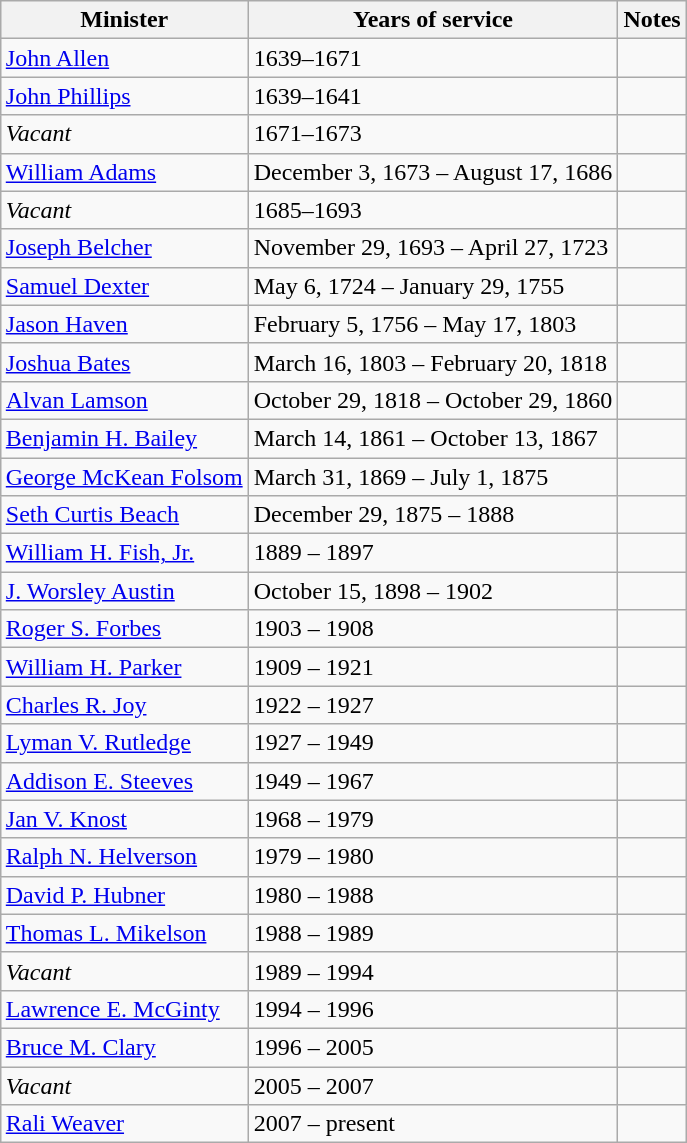<table class="wikitable" style="float: right; margin-left: 1em; ">
<tr>
<th>Minister</th>
<th>Years of service</th>
<th>Notes</th>
</tr>
<tr>
<td><a href='#'>John Allen</a></td>
<td>1639–1671</td>
<td></td>
</tr>
<tr>
<td><a href='#'>John Phillips</a></td>
<td>1639–1641</td>
<td></td>
</tr>
<tr>
<td><em>Vacant</em></td>
<td>1671–1673</td>
<td></td>
</tr>
<tr>
<td><a href='#'>William Adams</a></td>
<td>December 3, 1673 – August 17, 1686</td>
<td></td>
</tr>
<tr>
<td><em>Vacant</em></td>
<td>1685–1693</td>
<td></td>
</tr>
<tr>
<td><a href='#'>Joseph Belcher</a></td>
<td>November 29, 1693 – April 27, 1723</td>
<td></td>
</tr>
<tr>
<td><a href='#'>Samuel Dexter</a></td>
<td>May 6, 1724 – January 29, 1755</td>
<td></td>
</tr>
<tr>
<td><a href='#'>Jason Haven</a></td>
<td>February 5, 1756 – May 17, 1803</td>
<td></td>
</tr>
<tr>
<td><a href='#'>Joshua Bates</a></td>
<td>March 16, 1803 – February 20, 1818</td>
<td></td>
</tr>
<tr>
<td><a href='#'>Alvan Lamson</a></td>
<td>October 29, 1818 – October 29, 1860</td>
<td></td>
</tr>
<tr>
<td><a href='#'>Benjamin H. Bailey</a></td>
<td>March 14, 1861 – October 13, 1867</td>
<td></td>
</tr>
<tr>
<td><a href='#'>George McKean Folsom</a></td>
<td>March 31, 1869 – July 1, 1875</td>
<td></td>
</tr>
<tr>
<td><a href='#'>Seth Curtis Beach</a></td>
<td>December 29, 1875 – 1888</td>
<td></td>
</tr>
<tr>
<td><a href='#'>William H. Fish, Jr.</a></td>
<td>1889 – 1897</td>
<td></td>
</tr>
<tr>
<td><a href='#'>J. Worsley Austin</a></td>
<td>October 15, 1898 – 1902</td>
<td></td>
</tr>
<tr>
<td><a href='#'>Roger S. Forbes</a></td>
<td>1903 – 1908</td>
<td></td>
</tr>
<tr>
<td><a href='#'>William H. Parker</a></td>
<td>1909 – 1921</td>
<td></td>
</tr>
<tr>
<td><a href='#'>Charles R. Joy</a></td>
<td>1922 – 1927</td>
<td></td>
</tr>
<tr>
<td><a href='#'>Lyman V. Rutledge</a></td>
<td>1927 – 1949</td>
<td></td>
</tr>
<tr>
<td><a href='#'>Addison E. Steeves</a></td>
<td>1949 – 1967</td>
<td></td>
</tr>
<tr>
<td><a href='#'>Jan V. Knost</a></td>
<td>1968 – 1979</td>
<td></td>
</tr>
<tr>
<td><a href='#'>Ralph N. Helverson</a></td>
<td>1979 – 1980</td>
<td></td>
</tr>
<tr>
<td><a href='#'>David P. Hubner</a></td>
<td>1980 – 1988</td>
<td></td>
</tr>
<tr>
<td><a href='#'>Thomas L. Mikelson</a></td>
<td>1988 – 1989</td>
<td></td>
</tr>
<tr>
<td><em>Vacant</em></td>
<td>1989 – 1994</td>
<td></td>
</tr>
<tr>
<td><a href='#'>Lawrence E. McGinty</a></td>
<td>1994 – 1996</td>
<td></td>
</tr>
<tr>
<td><a href='#'>Bruce M. Clary</a></td>
<td>1996 – 2005</td>
<td></td>
</tr>
<tr>
<td><em>Vacant</em></td>
<td>2005 – 2007</td>
<td></td>
</tr>
<tr>
<td><a href='#'>Rali Weaver</a></td>
<td>2007 – present</td>
<td></td>
</tr>
</table>
